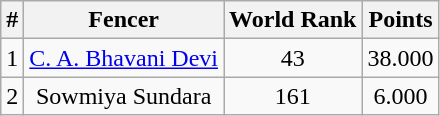<table class="wikitable sortable" style="text-align:center;">
<tr>
<th>#</th>
<th>Fencer</th>
<th>World Rank</th>
<th>Points</th>
</tr>
<tr>
<td>1</td>
<td><a href='#'>C. A. Bhavani Devi</a></td>
<td>43</td>
<td>38.000</td>
</tr>
<tr>
<td>2</td>
<td>Sowmiya Sundara</td>
<td>161</td>
<td>6.000</td>
</tr>
</table>
